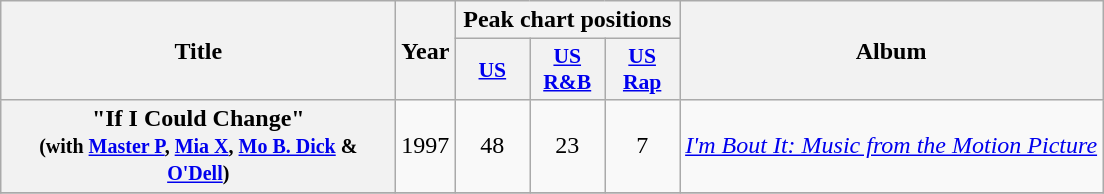<table class="wikitable plainrowheaders" style="text-align:center;">
<tr>
<th scope="col" rowspan="2" style="width:16em;">Title</th>
<th scope="col" rowspan="2">Year</th>
<th scope="col" colspan="3">Peak chart positions</th>
<th scope="col" rowspan="2">Album</th>
</tr>
<tr>
<th style="width:3em; font-size:90%"><a href='#'>US</a></th>
<th style="width:3em; font-size:90%"><a href='#'>US<br>R&B</a></th>
<th style="width:3em; font-size:90%"><a href='#'>US<br>Rap</a></th>
</tr>
<tr>
<th scope="row">"If I Could Change"<br><small>(with <a href='#'>Master P</a>, <a href='#'>Mia X</a>, <a href='#'>Mo B. Dick</a> & <a href='#'>O'Dell</a>)</small></th>
<td>1997</td>
<td>48</td>
<td>23</td>
<td>7</td>
<td><em><a href='#'>I'm Bout It: Music from the Motion Picture</a></em></td>
</tr>
<tr>
</tr>
</table>
